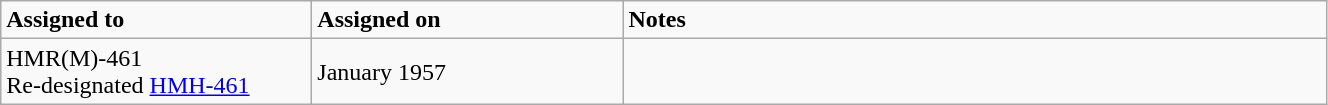<table class="wikitable" style="width: 70%;">
<tr>
<td style="width: 200px;"><strong>Assigned to</strong></td>
<td style="width: 200px;"><strong>Assigned on</strong></td>
<td><strong>Notes</strong></td>
</tr>
<tr>
<td>HMR(M)-461<br>Re-designated <a href='#'>HMH-461</a></td>
<td>January 1957</td>
<td></td>
</tr>
</table>
